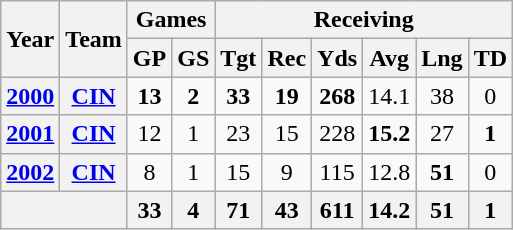<table class="wikitable" style="text-align:center">
<tr>
<th rowspan="2">Year</th>
<th rowspan="2">Team</th>
<th colspan="2">Games</th>
<th colspan="6">Receiving</th>
</tr>
<tr>
<th>GP</th>
<th>GS</th>
<th>Tgt</th>
<th>Rec</th>
<th>Yds</th>
<th>Avg</th>
<th>Lng</th>
<th>TD</th>
</tr>
<tr>
<th><a href='#'>2000</a></th>
<th><a href='#'>CIN</a></th>
<td><strong>13</strong></td>
<td><strong>2</strong></td>
<td><strong>33</strong></td>
<td><strong>19</strong></td>
<td><strong>268</strong></td>
<td>14.1</td>
<td>38</td>
<td>0</td>
</tr>
<tr>
<th><a href='#'>2001</a></th>
<th><a href='#'>CIN</a></th>
<td>12</td>
<td>1</td>
<td>23</td>
<td>15</td>
<td>228</td>
<td><strong>15.2</strong></td>
<td>27</td>
<td><strong>1</strong></td>
</tr>
<tr>
<th><a href='#'>2002</a></th>
<th><a href='#'>CIN</a></th>
<td>8</td>
<td>1</td>
<td>15</td>
<td>9</td>
<td>115</td>
<td>12.8</td>
<td><strong>51</strong></td>
<td>0</td>
</tr>
<tr>
<th colspan="2"></th>
<th>33</th>
<th>4</th>
<th>71</th>
<th>43</th>
<th>611</th>
<th>14.2</th>
<th>51</th>
<th>1</th>
</tr>
</table>
